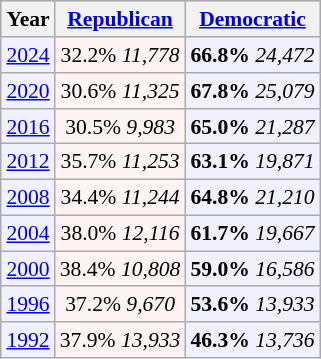<table class="wikitable" style="float:right; font-size:90%;">
<tr style="background:lightgrey;">
<th>Year</th>
<th><a href='#'>Republican</a></th>
<th><a href='#'>Democratic</a></th>
</tr>
<tr>
<td style="text-align:center; background:#f0f0ff;"><a href='#'>2024</a></td>
<td style="text-align:center; background:#fff3f3;">32.2% <em>11,778</em></td>
<td style="text-align:center; background:#f0f0ff;"><strong>66.8%</strong> <em>24,472</em></td>
</tr>
<tr>
<td style="text-align:center; background:#f0f0ff;"><a href='#'>2020</a></td>
<td style="text-align:center; background:#fff3f3;">30.6% <em>11,325</em></td>
<td style="text-align:center; background:#f0f0ff;"><strong>67.8%</strong> <em>25,079</em></td>
</tr>
<tr>
<td style="text-align:center; background:#f0f0ff;"><a href='#'>2016</a></td>
<td style="text-align:center; background:#fff3f3;">30.5% <em>9,983</em></td>
<td style="text-align:center; background:#f0f0ff;"><strong>65.0%</strong> <em>21,287</em></td>
</tr>
<tr>
<td style="text-align:center; background:#f0f0ff;"><a href='#'>2012</a></td>
<td style="text-align:center; background:#fff3f3;">35.7% <em>11,253</em></td>
<td style="text-align:center; background:#f0f0ff;"><strong>63.1%</strong> <em>19,871</em></td>
</tr>
<tr>
<td style="text-align:center; background:#f0f0ff;"><a href='#'>2008</a></td>
<td style="text-align:center; background:#fff3f3;">34.4% <em>11,244</em></td>
<td style="text-align:center; background:#f0f0ff;"><strong>64.8%</strong> <em>21,210</em></td>
</tr>
<tr>
<td style="text-align:center; background:#f0f0ff;"><a href='#'>2004</a></td>
<td style="text-align:center; background:#fff3f3;">38.0% <em>12,116</em></td>
<td style="text-align:center; background:#f0f0ff;"><strong>61.7%</strong> <em>19,667</em></td>
</tr>
<tr>
<td style="text-align:center; background:#f0f0ff;"><a href='#'>2000</a></td>
<td style="text-align:center; background:#fff3f3;">38.4% <em>10,808</em></td>
<td style="text-align:center; background:#f0f0ff;"><strong>59.0%</strong> <em>16,586</em></td>
</tr>
<tr>
<td style="text-align:center; background:#f0f0ff;"><a href='#'>1996</a></td>
<td style="text-align:center; background:#fff3f3;">37.2% <em>9,670</em></td>
<td style="text-align:center; background:#f0f0ff;"><strong>53.6%</strong> <em>13,933</em></td>
</tr>
<tr>
<td style="text-align:center; background:#f0f0ff;"><a href='#'>1992</a></td>
<td style="text-align:center; background:#fff3f3;">37.9% <em>13,933</em></td>
<td style="text-align:center; background:#f0f0ff;"><strong>46.3%</strong> <em>13,736</em></td>
</tr>
</table>
